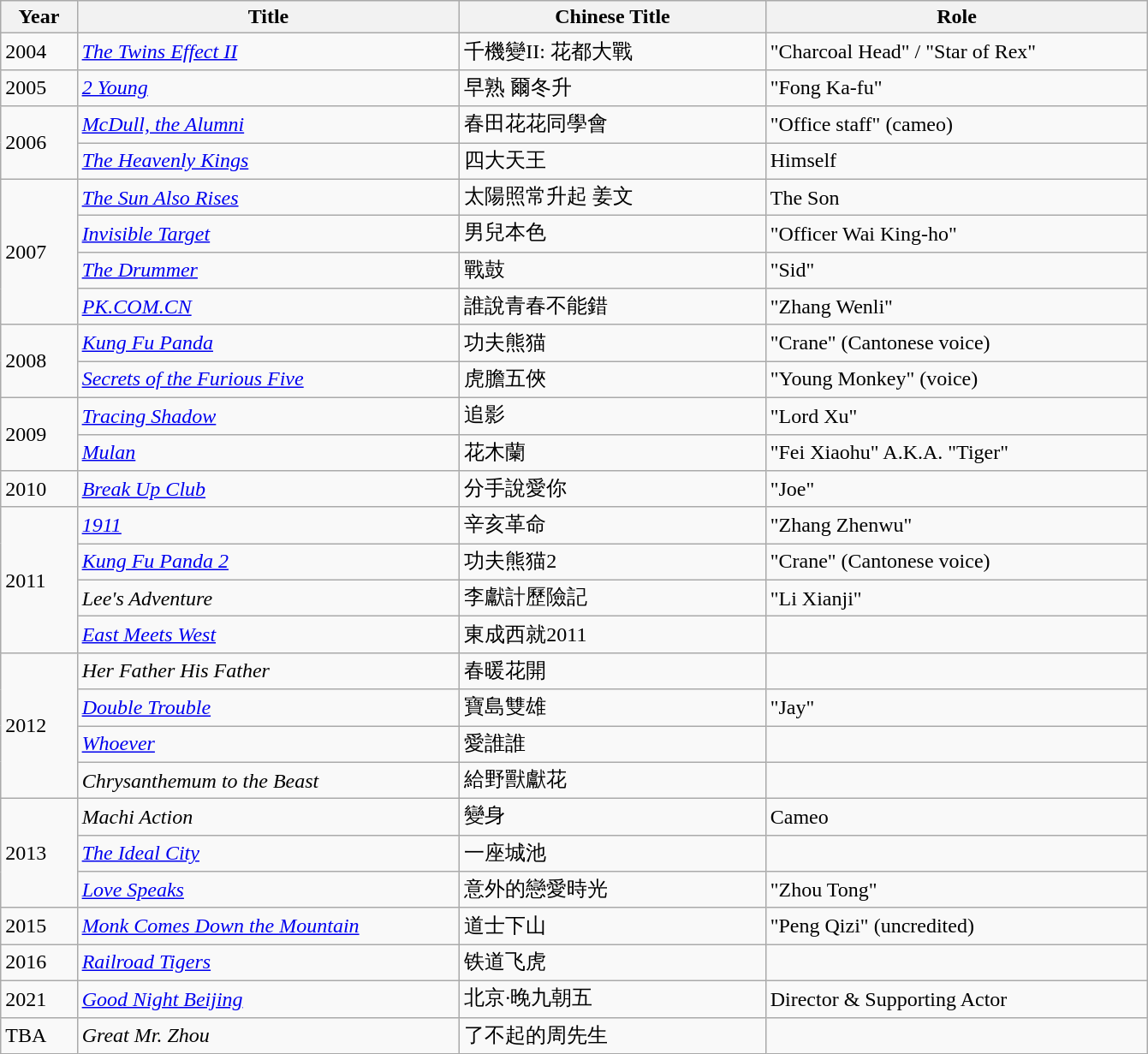<table class="wikitable">
<tr>
<th style="width:5%;">Year</th>
<th style="width:25%;">Title</th>
<th style="width:20%;">Chinese Title</th>
<th style="width:25%;">Role</th>
</tr>
<tr>
<td>2004</td>
<td><em><a href='#'>The Twins Effect II</a></em></td>
<td>千機變II: 花都大戰</td>
<td>"Charcoal Head" / "Star of Rex"</td>
</tr>
<tr>
<td>2005</td>
<td><em><a href='#'>2 Young</a></em></td>
<td>早熟 爾冬升</td>
<td>"Fong Ka-fu"</td>
</tr>
<tr>
<td rowspan=2>2006</td>
<td><em><a href='#'>McDull, the Alumni</a></em></td>
<td>春田花花同學會</td>
<td>"Office staff" (cameo)</td>
</tr>
<tr>
<td><em><a href='#'>The Heavenly Kings</a></em></td>
<td>四大天王</td>
<td>Himself</td>
</tr>
<tr>
<td rowspan=4>2007</td>
<td><em><a href='#'>The Sun Also Rises</a></em></td>
<td>太陽照常升起 姜文</td>
<td>The Son</td>
</tr>
<tr>
<td><em><a href='#'>Invisible Target</a></em></td>
<td>男兒本色</td>
<td>"Officer Wai King-ho"</td>
</tr>
<tr>
<td><em><a href='#'>The Drummer</a></em></td>
<td>戰鼓</td>
<td>"Sid"</td>
</tr>
<tr>
<td><em><a href='#'>PK.COM.CN</a></em></td>
<td>誰說青春不能錯</td>
<td>"Zhang Wenli"</td>
</tr>
<tr>
<td rowspan=2>2008</td>
<td><em><a href='#'>Kung Fu Panda</a></em></td>
<td>功夫熊猫</td>
<td>"Crane" (Cantonese voice)</td>
</tr>
<tr>
<td><em><a href='#'>Secrets of the Furious Five</a></em></td>
<td>虎膽五俠</td>
<td>"Young Monkey" (voice)</td>
</tr>
<tr>
<td rowspan=2>2009</td>
<td><em><a href='#'>Tracing Shadow</a></em></td>
<td>追影</td>
<td>"Lord Xu"</td>
</tr>
<tr>
<td><em><a href='#'>Mulan</a></em></td>
<td>花木蘭</td>
<td>"Fei Xiaohu" A.K.A. "Tiger"</td>
</tr>
<tr>
<td>2010</td>
<td><em><a href='#'>Break Up Club</a></em></td>
<td>分手說愛你</td>
<td>"Joe"</td>
</tr>
<tr>
<td rowspan=4>2011</td>
<td><em><a href='#'>1911</a></em></td>
<td>辛亥革命</td>
<td>"Zhang Zhenwu"</td>
</tr>
<tr>
<td><em><a href='#'>Kung Fu Panda 2</a></em></td>
<td>功夫熊猫2</td>
<td>"Crane" (Cantonese voice)</td>
</tr>
<tr>
<td><em>Lee's Adventure</em></td>
<td>李獻計歷險記</td>
<td>"Li Xianji"</td>
</tr>
<tr>
<td><em><a href='#'>East Meets West</a></em></td>
<td>東成西就2011</td>
<td></td>
</tr>
<tr>
<td rowspan=4>2012</td>
<td><em>Her Father His Father</em></td>
<td>春暖花開</td>
<td></td>
</tr>
<tr>
<td><em><a href='#'>Double Trouble</a></em></td>
<td>寶島雙雄</td>
<td>"Jay"</td>
</tr>
<tr>
<td><em><a href='#'>Whoever</a></em></td>
<td>愛誰誰</td>
<td></td>
</tr>
<tr>
<td><em>Chrysanthemum to the Beast</em></td>
<td>給野獸獻花</td>
<td></td>
</tr>
<tr>
<td rowspan=3>2013</td>
<td><em>Machi Action</em></td>
<td>變身</td>
<td>Cameo</td>
</tr>
<tr>
<td><em><a href='#'>The Ideal City</a></em></td>
<td>一座城池</td>
<td></td>
</tr>
<tr>
<td><em><a href='#'>Love Speaks</a></em></td>
<td>意外的戀愛時光</td>
<td>"Zhou Tong"</td>
</tr>
<tr>
<td>2015</td>
<td><em><a href='#'>Monk Comes Down the Mountain</a></em></td>
<td>道士下山</td>
<td>"Peng Qizi" (uncredited)</td>
</tr>
<tr>
<td>2016</td>
<td><em><a href='#'>Railroad Tigers</a></em></td>
<td>铁道飞虎</td>
<td></td>
</tr>
<tr>
<td>2021</td>
<td><em><a href='#'>Good Night Beijing</a></em></td>
<td>北京·晚九朝五</td>
<td>Director & Supporting Actor</td>
</tr>
<tr>
<td>TBA</td>
<td><em>Great Mr. Zhou</em></td>
<td>了不起的周先生</td>
<td></td>
</tr>
</table>
